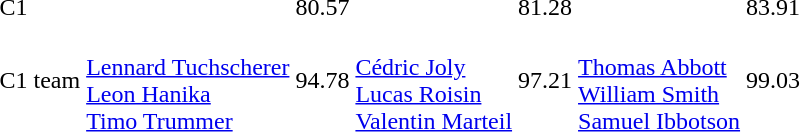<table>
<tr>
<td>C1</td>
<td></td>
<td>80.57</td>
<td></td>
<td>81.28</td>
<td></td>
<td>83.91</td>
</tr>
<tr>
<td>C1 team</td>
<td><br><a href='#'>Lennard Tuchscherer</a><br><a href='#'>Leon Hanika</a><br><a href='#'>Timo Trummer</a></td>
<td>94.78</td>
<td><br><a href='#'>Cédric Joly</a><br><a href='#'>Lucas Roisin</a><br><a href='#'>Valentin Marteil</a></td>
<td>97.21</td>
<td><br><a href='#'>Thomas Abbott</a><br><a href='#'>William Smith</a><br><a href='#'>Samuel Ibbotson</a></td>
<td>99.03</td>
</tr>
</table>
